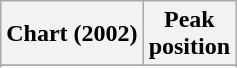<table class="wikitable sortable plainrowheaders">
<tr>
<th scope="col">Chart (2002)</th>
<th scope="col">Peak<br>position</th>
</tr>
<tr>
</tr>
<tr>
</tr>
<tr>
</tr>
<tr>
</tr>
<tr>
</tr>
</table>
